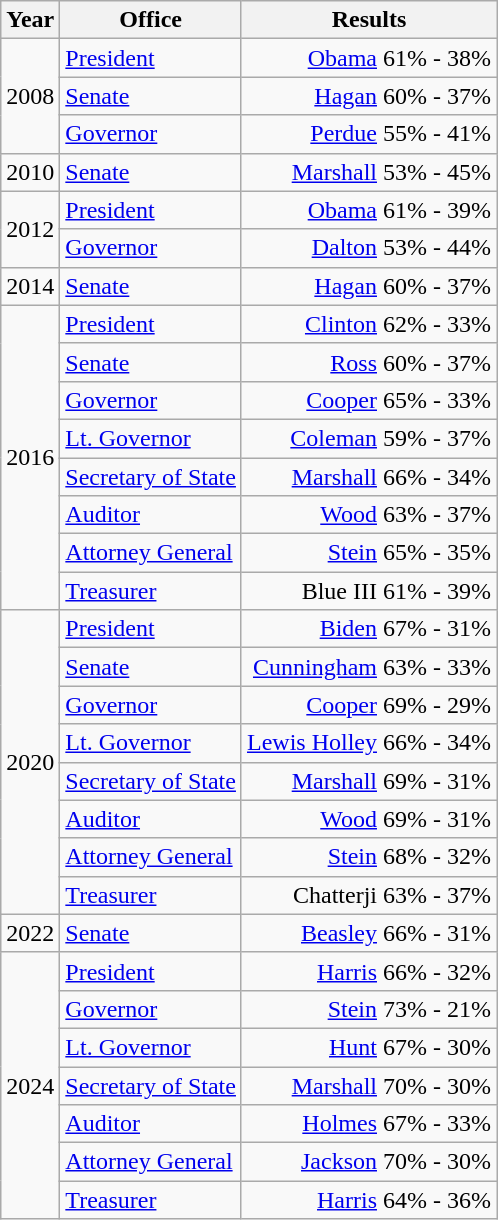<table class=wikitable>
<tr>
<th>Year</th>
<th>Office</th>
<th>Results</th>
</tr>
<tr>
<td rowspan=3>2008</td>
<td><a href='#'>President</a></td>
<td align="right" ><a href='#'>Obama</a> 61% - 38%</td>
</tr>
<tr>
<td><a href='#'>Senate</a></td>
<td align="right" ><a href='#'>Hagan</a> 60% - 37%</td>
</tr>
<tr>
<td><a href='#'>Governor</a></td>
<td align="right" ><a href='#'>Perdue</a> 55% - 41%</td>
</tr>
<tr>
<td>2010</td>
<td><a href='#'>Senate</a></td>
<td align="right" ><a href='#'>Marshall</a> 53% - 45%</td>
</tr>
<tr>
<td rowspan=2>2012</td>
<td><a href='#'>President</a></td>
<td align="right" ><a href='#'>Obama</a> 61% - 39%</td>
</tr>
<tr>
<td><a href='#'>Governor</a></td>
<td align="right" ><a href='#'>Dalton</a> 53% - 44%</td>
</tr>
<tr>
<td>2014</td>
<td><a href='#'>Senate</a></td>
<td align="right" ><a href='#'>Hagan</a> 60% - 37%</td>
</tr>
<tr>
<td rowspan=8>2016</td>
<td><a href='#'>President</a></td>
<td align="right" ><a href='#'>Clinton</a> 62% - 33%</td>
</tr>
<tr>
<td><a href='#'>Senate</a></td>
<td align="right" ><a href='#'>Ross</a> 60% - 37%</td>
</tr>
<tr>
<td><a href='#'>Governor</a></td>
<td align="right" ><a href='#'>Cooper</a> 65% - 33%</td>
</tr>
<tr>
<td><a href='#'>Lt. Governor</a></td>
<td align="right" ><a href='#'>Coleman</a> 59% - 37%</td>
</tr>
<tr>
<td><a href='#'>Secretary of State</a></td>
<td align="right" ><a href='#'>Marshall</a> 66% - 34%</td>
</tr>
<tr>
<td><a href='#'>Auditor</a></td>
<td align="right" ><a href='#'>Wood</a> 63% - 37%</td>
</tr>
<tr>
<td><a href='#'>Attorney General</a></td>
<td align="right" ><a href='#'>Stein</a> 65% - 35%</td>
</tr>
<tr>
<td><a href='#'>Treasurer</a></td>
<td align="right" >Blue III 61% - 39%</td>
</tr>
<tr>
<td rowspan=8>2020</td>
<td><a href='#'>President</a></td>
<td align="right" ><a href='#'>Biden</a> 67% - 31%</td>
</tr>
<tr>
<td><a href='#'>Senate</a></td>
<td align="right" ><a href='#'>Cunningham</a> 63% - 33%</td>
</tr>
<tr>
<td><a href='#'>Governor</a></td>
<td align="right" ><a href='#'>Cooper</a> 69% - 29%</td>
</tr>
<tr>
<td><a href='#'>Lt. Governor</a></td>
<td align="right" ><a href='#'>Lewis Holley</a> 66% - 34%</td>
</tr>
<tr>
<td><a href='#'>Secretary of State</a></td>
<td align="right" ><a href='#'>Marshall</a> 69% - 31%</td>
</tr>
<tr>
<td><a href='#'>Auditor</a></td>
<td align="right" ><a href='#'>Wood</a> 69% - 31%</td>
</tr>
<tr>
<td><a href='#'>Attorney General</a></td>
<td align="right" ><a href='#'>Stein</a> 68% - 32%</td>
</tr>
<tr>
<td><a href='#'>Treasurer</a></td>
<td align="right" >Chatterji 63% - 37%</td>
</tr>
<tr>
<td>2022</td>
<td><a href='#'>Senate</a></td>
<td align="right" ><a href='#'>Beasley</a> 66% - 31%</td>
</tr>
<tr>
<td rowspan=7>2024</td>
<td><a href='#'>President</a></td>
<td align="right" ><a href='#'>Harris</a> 66% - 32%</td>
</tr>
<tr>
<td><a href='#'>Governor</a></td>
<td align="right" ><a href='#'>Stein</a> 73% - 21%</td>
</tr>
<tr>
<td><a href='#'>Lt. Governor</a></td>
<td align="right" ><a href='#'>Hunt</a> 67% - 30%</td>
</tr>
<tr>
<td><a href='#'>Secretary of State</a></td>
<td align="right" ><a href='#'>Marshall</a> 70% - 30%</td>
</tr>
<tr>
<td><a href='#'>Auditor</a></td>
<td align="right" ><a href='#'>Holmes</a> 67% - 33%</td>
</tr>
<tr>
<td><a href='#'>Attorney General</a></td>
<td align="right" ><a href='#'>Jackson</a> 70% - 30%</td>
</tr>
<tr>
<td><a href='#'>Treasurer</a></td>
<td align="right" ><a href='#'>Harris</a> 64% - 36%</td>
</tr>
</table>
